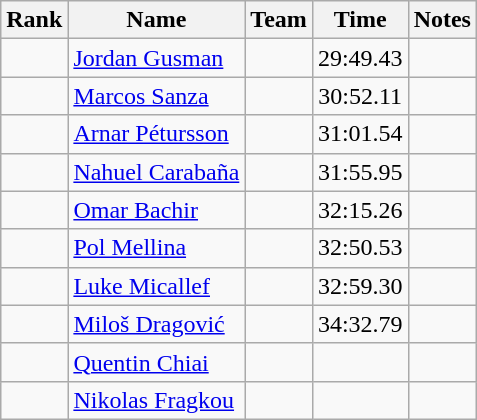<table class="wikitable sortable" style="text-align:center">
<tr>
<th>Rank</th>
<th>Name</th>
<th>Team</th>
<th>Time</th>
<th>Notes</th>
</tr>
<tr>
<td></td>
<td align="left"><a href='#'>Jordan Gusman</a></td>
<td align=left></td>
<td>29:49.43</td>
<td></td>
</tr>
<tr>
<td></td>
<td align="left"><a href='#'>Marcos Sanza</a></td>
<td align=left></td>
<td>30:52.11</td>
<td></td>
</tr>
<tr>
<td></td>
<td align="left"><a href='#'>Arnar Pétursson</a></td>
<td align=left></td>
<td>31:01.54</td>
<td></td>
</tr>
<tr>
<td></td>
<td align="left"><a href='#'>Nahuel Carabaña</a></td>
<td align=left></td>
<td>31:55.95</td>
<td></td>
</tr>
<tr>
<td></td>
<td align="left"><a href='#'>Omar Bachir</a></td>
<td align=left></td>
<td>32:15.26</td>
<td></td>
</tr>
<tr>
<td></td>
<td align="left"><a href='#'>Pol Mellina</a></td>
<td align=left></td>
<td>32:50.53</td>
<td></td>
</tr>
<tr>
<td></td>
<td align="left"><a href='#'>Luke Micallef</a></td>
<td align=left></td>
<td>32:59.30</td>
<td></td>
</tr>
<tr>
<td></td>
<td align="left"><a href='#'>Miloš Dragović</a></td>
<td align=left></td>
<td>34:32.79</td>
<td></td>
</tr>
<tr>
<td></td>
<td align="left"><a href='#'>Quentin Chiai</a></td>
<td align=left></td>
<td></td>
<td></td>
</tr>
<tr>
<td></td>
<td align="left"><a href='#'>Nikolas Fragkou</a></td>
<td align=left></td>
<td></td>
<td></td>
</tr>
</table>
